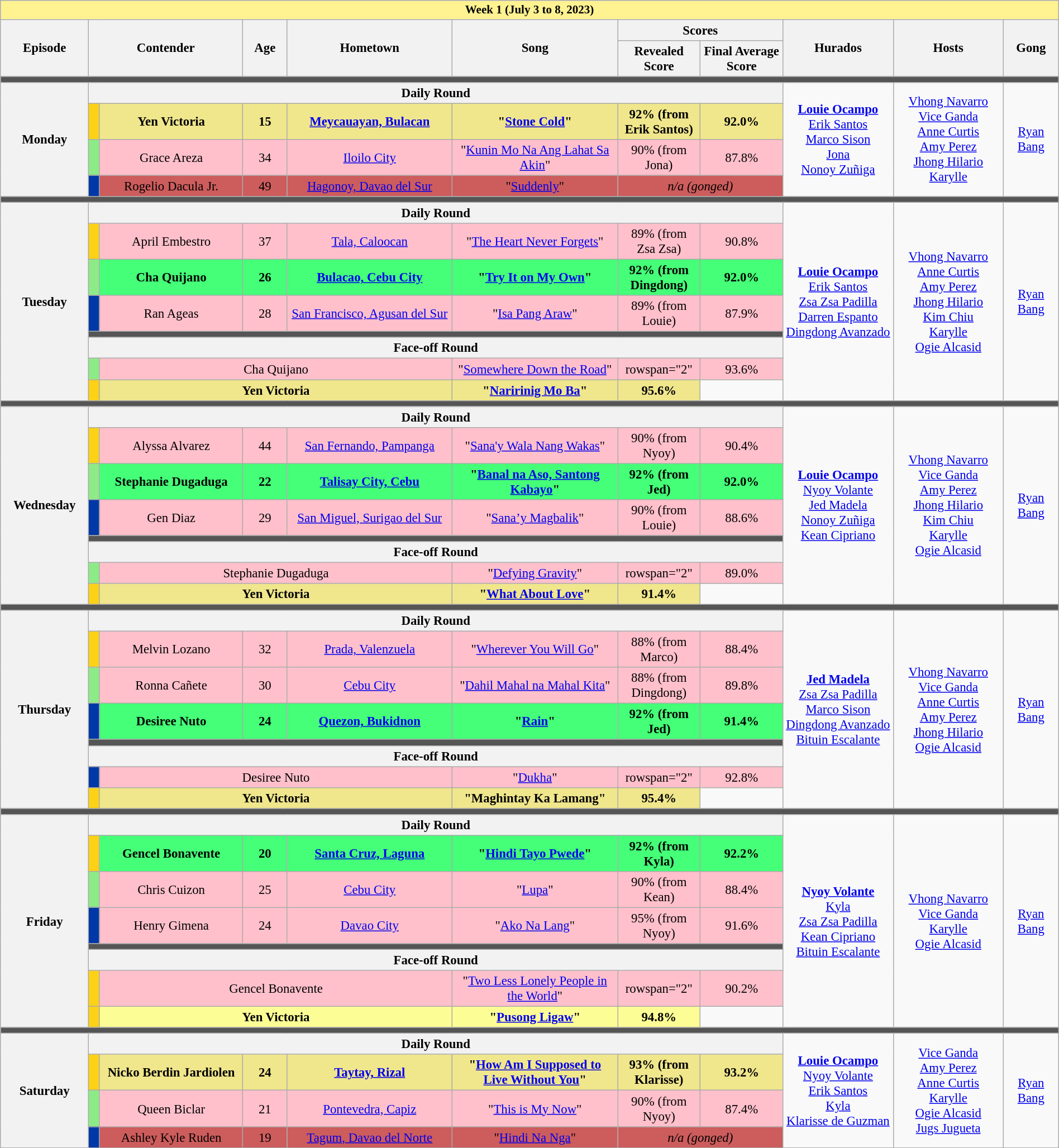<table class="wikitable mw-collapsible mw-collapsed" style="width:100%; text-align:center; font-size:95%;">
<tr>
<th colspan="11" style="background-color:#fff291;font-size:14px">Week 1 (July 3 to 8, 2023)</th>
</tr>
<tr>
<th rowspan="2" width="8%">Episode</th>
<th colspan="2" rowspan="2" width="14%">Contender</th>
<th rowspan="2" width="04%">Age</th>
<th rowspan="2" width="15%">Hometown</th>
<th rowspan="2" width="15%">Song</th>
<th colspan="2">Scores</th>
<th rowspan="2" width="10%">Hurados</th>
<th rowspan="2" width="10%">Hosts</th>
<th rowspan="2" width="05%">Gong</th>
</tr>
<tr>
<th width="7.5%">Revealed Score</th>
<th width="7.5%">Final Average Score</th>
</tr>
<tr>
<td colspan="11" style="background:#555;"></td>
</tr>
<tr>
<th rowspan="4">Monday<br></th>
<th colspan="7">Daily Round</th>
<td rowspan="4"><strong><a href='#'>Louie Ocampo</a></strong><br><a href='#'>Erik Santos</a><br><a href='#'>Marco Sison</a><br><a href='#'>Jona</a><br><a href='#'>Nonoy Zuñiga</a></td>
<td rowspan="4"><a href='#'>Vhong Navarro</a><br><a href='#'>Vice Ganda</a><br><a href='#'>Anne Curtis</a><br><a href='#'>Amy Perez</a><br><a href='#'>Jhong Hilario</a><br><a href='#'>Karylle</a></td>
<td rowspan="4"><a href='#'>Ryan Bang</a></td>
</tr>
<tr>
<td style="background:#FCD116" width="01%"></td>
<td style="background:Khaki"><strong>Yen Victoria</strong></td>
<td style="background:Khaki"><strong>15</strong></td>
<td style="background:Khaki"><strong><a href='#'>Meycauayan, Bulacan</a></strong></td>
<td style="background:Khaki"><strong>"<a href='#'>Stone Cold</a>"</strong></td>
<td style="background:Khaki"><strong>92% (from Erik Santos)</strong></td>
<td style="background:Khaki"><strong>92.0%</strong></td>
</tr>
<tr style="background:pink"|>
<td style="background:#8deb87"></td>
<td>Grace Areza</td>
<td>34</td>
<td><a href='#'>Iloilo City</a></td>
<td>"<a href='#'>Kunin Mo Na Ang Lahat Sa Akin</a>"</td>
<td>90% (from Jona)</td>
<td>87.8%</td>
</tr>
<tr style="background:#CD5C5C"|>
<td style="background:#0038A8"></td>
<td>Rogelio Dacula Jr.</td>
<td>49</td>
<td><a href='#'>Hagonoy, Davao del Sur</a></td>
<td>"<a href='#'>Suddenly</a>"</td>
<td colspan="2"><em>n/a (gonged)</em></td>
</tr>
<tr>
<td colspan="11" style="background:#555;"></td>
</tr>
<tr>
<th rowspan="8">Tuesday<br></th>
<th colspan="7">Daily Round</th>
<td rowspan="8"><strong><a href='#'>Louie Ocampo</a></strong><br><a href='#'>Erik Santos</a><br><a href='#'>Zsa Zsa Padilla</a><br><a href='#'>Darren Espanto</a><br><a href='#'>Dingdong Avanzado</a></td>
<td rowspan="8"><a href='#'>Vhong Navarro</a><br><a href='#'>Anne Curtis</a><br><a href='#'>Amy Perez</a><br><a href='#'>Jhong Hilario</a><br><a href='#'>Kim Chiu</a><br><a href='#'>Karylle</a><br><a href='#'>Ogie Alcasid</a></td>
<td rowspan="8"><a href='#'>Ryan Bang</a></td>
</tr>
<tr>
<td style="background:#FCD116"></td>
<td style="background:pink">April Embestro</td>
<td style="background:pink">37</td>
<td style="background:pink"><a href='#'>Tala, Caloocan</a></td>
<td style="background:pink">"<a href='#'>The Heart Never Forgets</a>"</td>
<td style="background:pink">89% (from Zsa Zsa)</td>
<td style="background:pink">90.8%</td>
</tr>
<tr style="background:#44ff77" |>
<td style="background:#8deb87"></td>
<td><strong>Cha Quijano</strong></td>
<td><strong>26</strong></td>
<td><a href='#'><strong>Bulacao, Cebu City</strong></a></td>
<td><strong>"<a href='#'>Try It on My Own</a>"</strong></td>
<td><strong>92% (from Dingdong)</strong></td>
<td><strong>92.0%</strong></td>
</tr>
<tr style="background:pink" |>
<td style="background:#0038A8"></td>
<td>Ran Ageas</td>
<td>28</td>
<td><a href='#'>San Francisco, Agusan del Sur</a></td>
<td>"<a href='#'>Isa Pang Araw</a>"</td>
<td>89% (from Louie)</td>
<td>87.9%</td>
</tr>
<tr>
<td colspan="7" style="background:#555;"></td>
</tr>
<tr>
<th colspan="7">Face-off Round</th>
</tr>
<tr style="background:pink" |>
<td style="background:#8deb87"></td>
<td colspan="3">Cha Quijano</td>
<td>"<a href='#'>Somewhere Down the Road</a>"</td>
<td>rowspan="2" </td>
<td>93.6%</td>
</tr>
<tr style="background:Khaki" |>
<td style="background:#FCD116"></td>
<td colspan="3"><strong>Yen Victoria</strong></td>
<td><strong>"<a href='#'>Naririnig Mo Ba</a>"</strong></td>
<td><strong>95.6%</strong></td>
</tr>
<tr>
<td colspan="11" style="background:#555;"></td>
</tr>
<tr>
<th rowspan="8">Wednesday<br></th>
<th colspan="7">Daily Round</th>
<td rowspan="8"><strong><a href='#'>Louie Ocampo</a></strong><br><a href='#'>Nyoy Volante</a><br><a href='#'>Jed Madela</a><br><a href='#'>Nonoy Zuñiga</a><br><a href='#'>Kean Cipriano</a></td>
<td rowspan="8"><a href='#'>Vhong Navarro</a><br><a href='#'>Vice Ganda</a><br><a href='#'>Amy Perez</a><br><a href='#'>Jhong Hilario</a><br><a href='#'>Kim Chiu</a><br><a href='#'>Karylle</a><br><a href='#'>Ogie Alcasid</a></td>
<td rowspan="8"><a href='#'>Ryan Bang</a></td>
</tr>
<tr>
<td style="background:#FCD116"></td>
<td style="background:pink">Alyssa Alvarez</td>
<td style="background:pink">44</td>
<td style="background:pink"><a href='#'>San Fernando, Pampanga</a></td>
<td style="background:pink">"<a href='#'>Sana'y Wala Nang Wakas</a>"</td>
<td style="background:pink">90% (from Nyoy)</td>
<td style="background:pink">90.4%</td>
</tr>
<tr style="background:#44ff77" |>
<td style="background:#8deb87"></td>
<td><strong>Stephanie Dugaduga</strong></td>
<td><strong>22</strong></td>
<td><a href='#'><strong>Talisay City, Cebu</strong></a></td>
<td><strong>"<a href='#'>Banal na Aso, Santong Kabayo</a>"</strong></td>
<td><strong>92% (from Jed)</strong></td>
<td><strong>92.0%</strong></td>
</tr>
<tr style="background:pink" |>
<td style="background:#0038A8"></td>
<td>Gen Diaz</td>
<td>29</td>
<td><a href='#'>San Miguel, Surigao del Sur</a></td>
<td>"<a href='#'>Sana’y Magbalik</a>"</td>
<td>90% (from Louie)</td>
<td>88.6%</td>
</tr>
<tr>
<td colspan="7" style="background:#555;"></td>
</tr>
<tr>
<th colspan="7">Face-off Round</th>
</tr>
<tr style="background:pink" |>
<td style="background:#8deb87"></td>
<td colspan="3">Stephanie Dugaduga</td>
<td>"<a href='#'>Defying Gravity</a>"</td>
<td>rowspan="2" </td>
<td>89.0%</td>
</tr>
<tr style="background:khaki" |>
<td style="background:#FCD116"></td>
<td colspan="3"><strong>Yen Victoria</strong></td>
<td><strong>"<a href='#'>What About Love</a>"</strong></td>
<td><strong>91.4%</strong></td>
</tr>
<tr>
<td colspan="11" style="background:#555;"></td>
</tr>
<tr>
<th rowspan="8">Thursday<br></th>
<th colspan="7">Daily Round</th>
<td rowspan="8"><strong><a href='#'>Jed Madela</a></strong><br><a href='#'>Zsa Zsa Padilla</a><br><a href='#'>Marco Sison</a><br><a href='#'>Dingdong Avanzado</a><br><a href='#'>Bituin Escalante</a></td>
<td rowspan="8"><a href='#'>Vhong Navarro</a><br><a href='#'>Vice Ganda</a><br><a href='#'>Anne Curtis</a><br><a href='#'>Amy Perez</a><br><a href='#'>Jhong Hilario</a><br><a href='#'>Ogie Alcasid</a></td>
<td rowspan="8"><a href='#'>Ryan Bang</a></td>
</tr>
<tr>
<td style="background:#FCD116"></td>
<td style="background:pink">Melvin Lozano</td>
<td style="background:pink">32</td>
<td style="background:pink"><a href='#'>Prada, Valenzuela</a></td>
<td style="background:pink">"<a href='#'>Wherever You Will Go</a>"</td>
<td style="background:pink">88% (from Marco)</td>
<td style="background:pink">88.4%</td>
</tr>
<tr style="background:pink" |>
<td style="background:#8deb87"></td>
<td>Ronna Cañete</td>
<td>30</td>
<td><a href='#'>Cebu City</a></td>
<td>"<a href='#'>Dahil Mahal na Mahal Kita</a>"</td>
<td>88% (from Dingdong)</td>
<td>89.8%</td>
</tr>
<tr style="background:#44ff77" |>
<td style="background:#0038A8"></td>
<td><strong>Desiree Nuto</strong></td>
<td><strong>24</strong></td>
<td><strong><a href='#'>Quezon, Bukidnon</a></strong></td>
<td><strong>"<a href='#'>Rain</a>"</strong></td>
<td><strong>92% (from Jed)</strong></td>
<td><strong>91.4%</strong></td>
</tr>
<tr>
<td colspan="7" style="background:#555;"></td>
</tr>
<tr>
<th colspan="7">Face-off Round</th>
</tr>
<tr style="background:pink" |>
<td style="background:#0038A8"></td>
<td colspan="3">Desiree Nuto</td>
<td>"<a href='#'>Dukha</a>"</td>
<td>rowspan="2" </td>
<td>92.8%</td>
</tr>
<tr style="background:khaki" |>
<td style="background:#FCD116"></td>
<td colspan="3"><strong>Yen Victoria</strong></td>
<td><strong>"Maghintay Ka Lamang"</strong></td>
<td><strong>95.4%</strong></td>
</tr>
<tr>
<td colspan="11" style="background:#555;"></td>
</tr>
<tr>
<th rowspan="8">Friday<br></th>
<th colspan="7">Daily Round</th>
<td rowspan="8"><strong><a href='#'>Nyoy Volante</a></strong><br><a href='#'>Kyla</a><br><a href='#'>Zsa Zsa Padilla</a><br><a href='#'>Kean Cipriano</a><br><a href='#'>Bituin Escalante</a></td>
<td rowspan="8"><a href='#'>Vhong Navarro</a><br><a href='#'>Vice Ganda</a><br><a href='#'>Karylle</a><br><a href='#'>Ogie Alcasid</a></td>
<td rowspan="8"><a href='#'>Ryan Bang</a></td>
</tr>
<tr>
<td style="background:#FCD116"></td>
<td style="background:#44ff77"><strong>Gencel Bonavente</strong></td>
<td style="background:#44ff77"><strong>20</strong></td>
<td style="background:#44ff77"><strong><a href='#'>Santa Cruz, Laguna</a></strong></td>
<td style="background:#44ff77"><strong>"<a href='#'>Hindi Tayo Pwede</a>"</strong></td>
<td style="background:#44ff77"><strong>92% (from Kyla)</strong></td>
<td style="background:#44ff77"><strong>92.2%</strong></td>
</tr>
<tr style="background:pink" |>
<td style="background:#8deb87"></td>
<td>Chris Cuizon</td>
<td>25</td>
<td><a href='#'>Cebu City</a></td>
<td>"<a href='#'>Lupa</a>"</td>
<td>90% (from Kean)</td>
<td>88.4%</td>
</tr>
<tr style="background:pink" |>
<td style="background:#0038A8"></td>
<td>Henry Gimena</td>
<td>24</td>
<td><a href='#'>Davao City</a></td>
<td>"<a href='#'>Ako Na Lang</a>"</td>
<td>95% (from Nyoy)</td>
<td>91.6%</td>
</tr>
<tr>
<td colspan="7" style="background:#555;"></td>
</tr>
<tr>
<th colspan="7">Face-off Round</th>
</tr>
<tr style="background:pink" |>
<td style="background:#FCD116"></td>
<td colspan="3">Gencel Bonavente</td>
<td>"<a href='#'>Two Less Lonely People in the World</a>"</td>
<td>rowspan="2" </td>
<td>90.2%</td>
</tr>
<tr style="background:#FDFD96" |>
<td style="background:#FCD116"></td>
<td colspan="3"><strong>Yen Victoria</strong></td>
<td><strong>"<a href='#'>Pusong Ligaw</a>"</strong></td>
<td><strong>94.8%</strong></td>
</tr>
<tr>
<td colspan="11" style="background:#555;"></td>
</tr>
<tr>
<th rowspan="4">Saturday <br></th>
<th colspan="7">Daily Round</th>
<td rowspan="4"><strong><a href='#'>Louie Ocampo</a></strong><br><a href='#'>Nyoy Volante</a><br><a href='#'>Erik Santos</a><br><a href='#'>Kyla</a><br><a href='#'>Klarisse de Guzman</a></td>
<td rowspan="4"><a href='#'>Vice Ganda</a><br><a href='#'>Amy Perez</a><br><a href='#'>Anne Curtis</a><br><a href='#'>Karylle</a><br><a href='#'>Ogie Alcasid</a><br><a href='#'>Jugs Jugueta</a></td>
<td rowspan="4"><a href='#'>Ryan Bang</a></td>
</tr>
<tr>
<td style="background:#FCD116"></td>
<td style="background:khaki"><strong>Nicko Berdin Jardiolen</strong></td>
<td style="background:khaki"><strong>24</strong></td>
<td style="background:khaki"><strong><a href='#'>Taytay, Rizal</a></strong></td>
<td style="background:khaki"><strong>"<a href='#'>How Am I Supposed to Live Without You</a>"</strong></td>
<td style="background:khaki"><strong>93% (from Klarisse)</strong></td>
<td style="background:khaki"><strong>93.2%</strong></td>
</tr>
<tr style="background:pink"|>
<td style="background:#8deb87"></td>
<td>Queen Biclar</td>
<td>21</td>
<td><a href='#'>Pontevedra, Capiz</a></td>
<td>"<a href='#'>This is My Now</a>"</td>
<td>90% (from Nyoy)</td>
<td>87.4%</td>
</tr>
<tr style="background:#CD5C5C"|>
<td style="background:#0038A8"></td>
<td>Ashley Kyle Ruden</td>
<td>19</td>
<td><a href='#'>Tagum, Davao del Norte</a></td>
<td>"<a href='#'>Hindi Na Nga</a>"</td>
<td colspan="2"><em>n/a (gonged)</em></td>
</tr>
</table>
